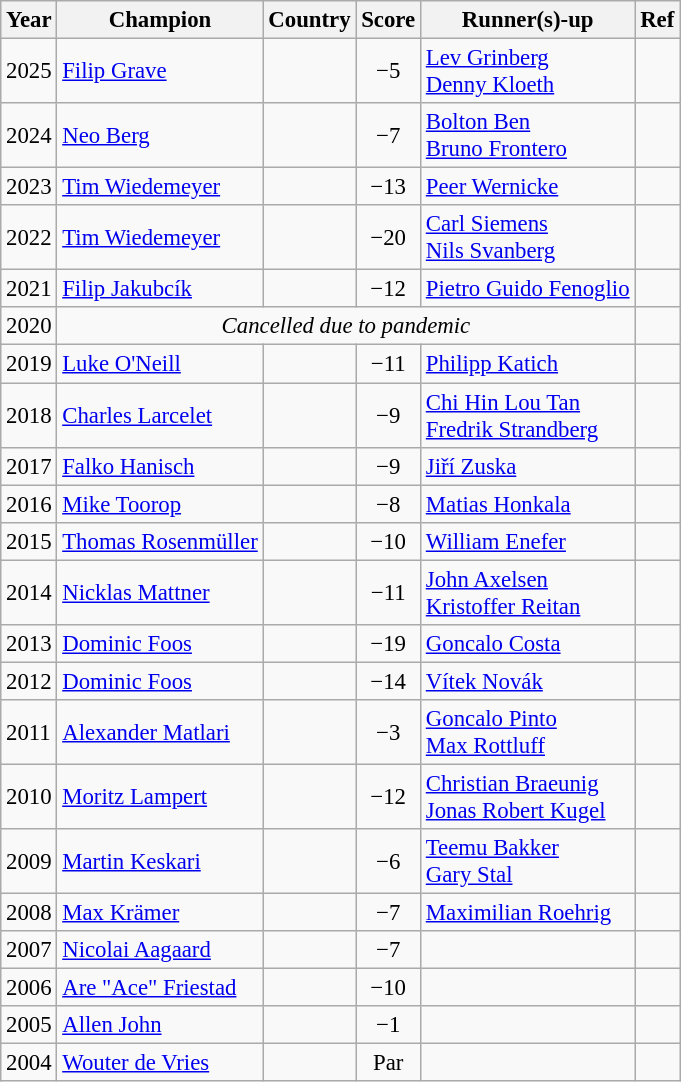<table class="wikitable" style="font-size:95%">
<tr>
<th>Year</th>
<th>Champion</th>
<th>Country</th>
<th>Score</th>
<th>Runner(s)-up</th>
<th>Ref</th>
</tr>
<tr>
<td>2025</td>
<td><a href='#'>Filip Grave</a></td>
<td></td>
<td align=center>−5</td>
<td> <a href='#'>Lev Grinberg</a><br> <a href='#'>Denny Kloeth</a></td>
<td></td>
</tr>
<tr>
<td>2024</td>
<td><a href='#'>Neo Berg</a></td>
<td></td>
<td align=center>−7</td>
<td> <a href='#'>Bolton Ben</a><br> <a href='#'>Bruno Frontero</a></td>
<td></td>
</tr>
<tr>
<td>2023</td>
<td><a href='#'>Tim Wiedemeyer</a></td>
<td></td>
<td align=center>−13</td>
<td> <a href='#'>Peer Wernicke</a></td>
<td></td>
</tr>
<tr>
<td>2022</td>
<td><a href='#'>Tim Wiedemeyer</a></td>
<td></td>
<td align=center>−20</td>
<td> <a href='#'>Carl Siemens</a><br> <a href='#'>Nils Svanberg</a></td>
<td></td>
</tr>
<tr>
<td>2021</td>
<td><a href='#'>Filip Jakubcík</a></td>
<td></td>
<td align=center>−12</td>
<td> <a href='#'>Pietro Guido Fenoglio</a></td>
<td></td>
</tr>
<tr>
<td>2020</td>
<td colspan=4 align=center><em>Cancelled due to pandemic</em></td>
</tr>
<tr>
<td>2019</td>
<td><a href='#'>Luke O'Neill</a></td>
<td></td>
<td align=center>−11</td>
<td> <a href='#'>Philipp Katich</a></td>
<td></td>
</tr>
<tr>
<td>2018</td>
<td><a href='#'>Charles Larcelet</a></td>
<td></td>
<td align=center>−9</td>
<td> <a href='#'>Chi Hin Lou Tan</a><br> <a href='#'>Fredrik Strandberg</a></td>
<td></td>
</tr>
<tr>
<td>2017</td>
<td><a href='#'>Falko Hanisch</a></td>
<td></td>
<td align=center>−9</td>
<td> <a href='#'>Jiří Zuska</a></td>
<td></td>
</tr>
<tr>
<td>2016</td>
<td><a href='#'>Mike Toorop</a></td>
<td></td>
<td align=center>−8</td>
<td> <a href='#'>Matias Honkala</a></td>
<td></td>
</tr>
<tr>
<td>2015</td>
<td><a href='#'>Thomas Rosenmüller</a></td>
<td></td>
<td align=center>−10</td>
<td> <a href='#'>William Enefer</a></td>
<td></td>
</tr>
<tr>
<td>2014</td>
<td><a href='#'>Nicklas Mattner</a></td>
<td></td>
<td align=center>−11</td>
<td> <a href='#'>John Axelsen</a><br> <a href='#'>Kristoffer Reitan</a></td>
<td></td>
</tr>
<tr>
<td>2013</td>
<td><a href='#'>Dominic Foos</a></td>
<td></td>
<td align=center>−19</td>
<td> <a href='#'>Goncalo Costa</a></td>
<td></td>
</tr>
<tr>
<td>2012</td>
<td><a href='#'>Dominic Foos</a></td>
<td></td>
<td align=center>−14</td>
<td> <a href='#'>Vítek Novák</a></td>
<td></td>
</tr>
<tr>
<td>2011</td>
<td><a href='#'>Alexander Matlari</a></td>
<td></td>
<td align=center>−3</td>
<td> <a href='#'>Goncalo Pinto</a><br> <a href='#'>Max Rottluff</a></td>
<td></td>
</tr>
<tr>
<td>2010</td>
<td><a href='#'>Moritz Lampert</a></td>
<td></td>
<td align=center>−12</td>
<td> <a href='#'>Christian Braeunig</a><br> <a href='#'>Jonas Robert Kugel</a></td>
<td></td>
</tr>
<tr>
<td>2009</td>
<td><a href='#'>Martin Keskari</a></td>
<td></td>
<td align=center>−6</td>
<td> <a href='#'>Teemu Bakker</a><br> <a href='#'>Gary Stal</a></td>
<td></td>
</tr>
<tr>
<td>2008</td>
<td><a href='#'>Max Krämer</a></td>
<td></td>
<td align=center>−7</td>
<td> <a href='#'>Maximilian Roehrig</a></td>
<td></td>
</tr>
<tr>
<td>2007</td>
<td><a href='#'>Nicolai Aagaard</a></td>
<td></td>
<td align=center>−7</td>
<td></td>
<td></td>
</tr>
<tr>
<td>2006</td>
<td><a href='#'>Are "Ace" Friestad</a></td>
<td></td>
<td align=center>−10</td>
<td></td>
<td></td>
</tr>
<tr>
<td>2005</td>
<td><a href='#'>Allen John</a></td>
<td></td>
<td align=center>−1</td>
<td></td>
<td></td>
</tr>
<tr>
<td>2004</td>
<td><a href='#'>Wouter de Vries</a></td>
<td></td>
<td align=center>Par</td>
<td></td>
<td></td>
</tr>
</table>
